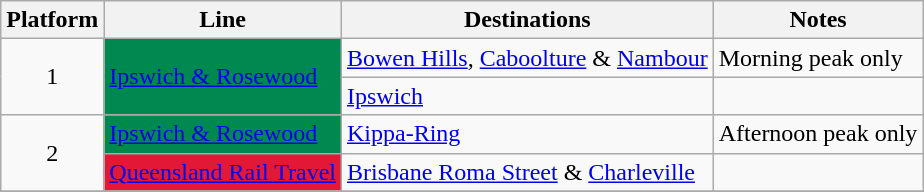<table class="wikitable" style="float: none; margin: 0.5em; ">
<tr>
<th>Platform</th>
<th>Line</th>
<th>Destinations</th>
<th>Notes</th>
</tr>
<tr>
<td rowspan="2" style="text-align:center;">1</td>
<td rowspan="2" style=background:#008851><a href='#'><span>Ipswich & Rosewood</span></a></td>
<td><a href='#'>Bowen Hills</a>, <a href='#'>Caboolture</a> & <a href='#'>Nambour</a></td>
<td>Morning peak only</td>
</tr>
<tr>
<td><a href='#'>Ipswich</a></td>
<td></td>
</tr>
<tr>
<td rowspan="2" style="text-align:center;">2</td>
<td rowspan="1" style=background:#008851><a href='#'><span>Ipswich & Rosewood</span></a></td>
<td><a href='#'>Kippa-Ring</a></td>
<td>Afternoon peak only</td>
</tr>
<tr>
<td style=background:#E31836><a href='#'><span>Queensland Rail Travel</span></a></td>
<td><a href='#'>Brisbane Roma Street</a> & <a href='#'>Charleville</a></td>
<td></td>
</tr>
<tr>
</tr>
</table>
